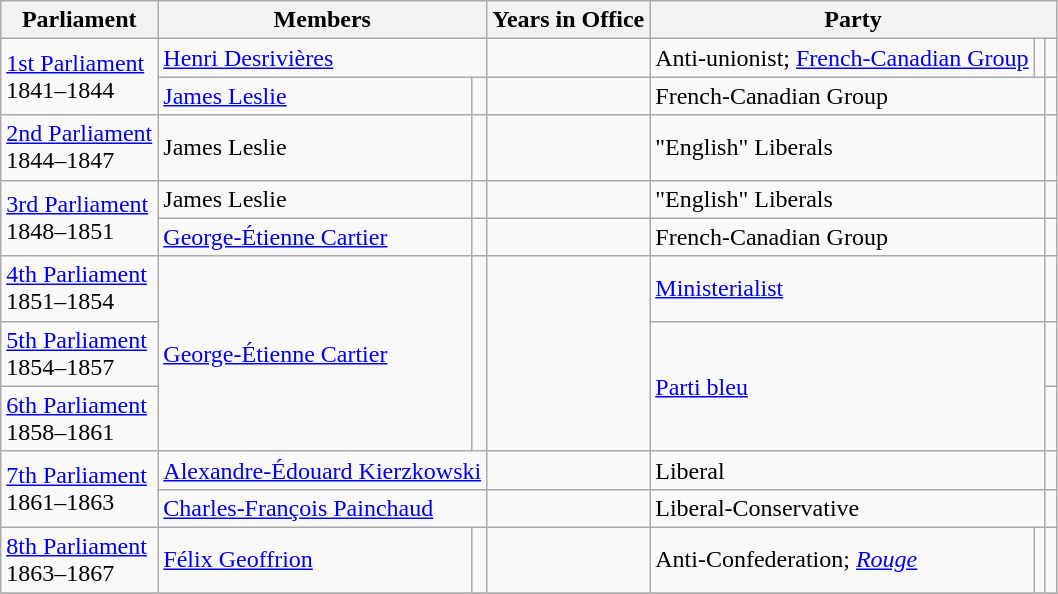<table class="wikitable">
<tr>
<th>Parliament</th>
<th Colspan="2">Members</th>
<th>Years in Office</th>
<th colspan="3">Party</th>
</tr>
<tr>
<td rowspan ="2"><a href='#'>1st Parliament</a><br>1841–1844</td>
<td colspan="2"><a href='#'>Henri Desrivières</a></td>
<td></td>
<td>Anti-unionist; <a href='#'>French-Canadian Group</a></td>
<td></td>
<td></td>
</tr>
<tr>
<td><a href='#'>James Leslie</a></td>
<td></td>
<td> </td>
<td colspan = "2">French-Canadian Group</td>
<td></td>
</tr>
<tr>
<td><a href='#'>2nd Parliament</a> <br> 1844–1847</td>
<td>James Leslie</td>
<td></td>
<td></td>
<td colspan="2">"English" Liberals</td>
<td></td>
</tr>
<tr>
<td rowspan="2"><a href='#'>3rd Parliament</a> <br> 1848–1851</td>
<td>James Leslie</td>
<td></td>
<td></td>
<td colspan="2">"English" Liberals</td>
<td></td>
</tr>
<tr>
<td><a href='#'>George-Étienne Cartier</a></td>
<td></td>
<td> </td>
<td colspan="2">French-Canadian Group</td>
<td></td>
</tr>
<tr>
<td><a href='#'>4th Parliament</a> <br>1851–1854</td>
<td rowspan="3"><a href='#'>George-Étienne Cartier</a></td>
<td rowspan="3"></td>
<td rowspan="3"></td>
<td colspan="2"><a href='#'>Ministerialist</a></td>
<td></td>
</tr>
<tr>
<td><a href='#'>5th Parliament</a> <br> 1854–1857</td>
<td colspan="2" rowspan="2"><a href='#'>Parti bleu</a></td>
<td></td>
</tr>
<tr>
<td><a href='#'>6th Parliament</a> <br> 1858–1861</td>
<td></td>
</tr>
<tr>
<td rowspan="2"><a href='#'>7th Parliament</a><br>1861–1863</td>
<td colspan="2"><a href='#'>Alexandre-Édouard Kierzkowski</a></td>
<td></td>
<td colspan="2">Liberal</td>
<td></td>
</tr>
<tr>
<td colspan="2"><a href='#'>Charles-François Painchaud</a></td>
<td></td>
<td colspan="2">Liberal-Conservative</td>
<td></td>
</tr>
<tr>
<td><a href='#'>8th Parliament</a> <br>1863–1867</td>
<td><a href='#'>Félix Geoffrion</a></td>
<td></td>
<td></td>
<td>Anti-Confederation; <a href='#'><em>Rouge</em></a></td>
<td></td>
<td></td>
</tr>
<tr>
</tr>
</table>
